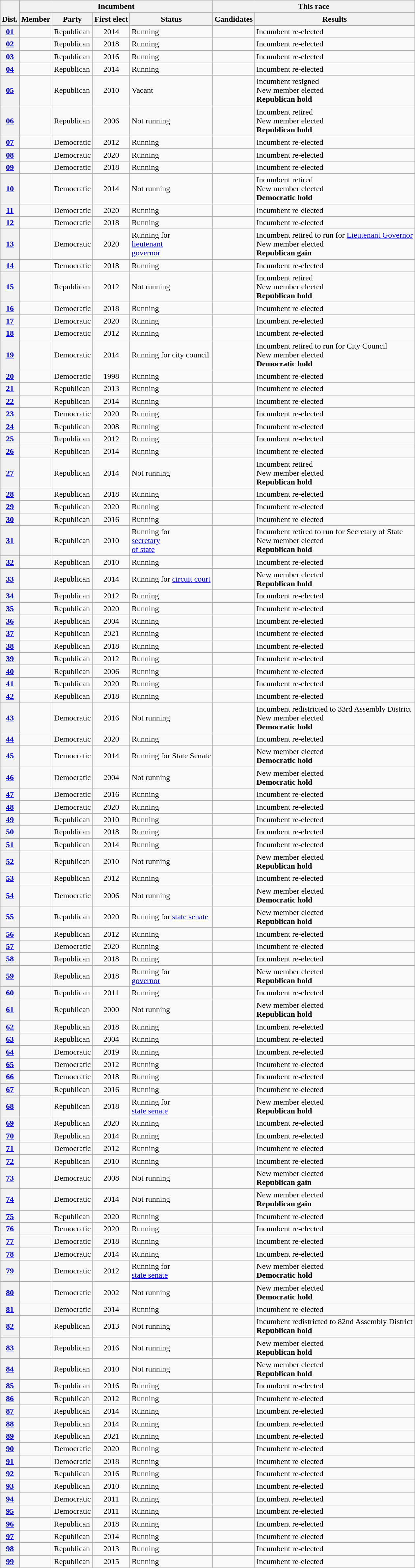<table class="wikitable sortable">
<tr valign=bottom>
<th colspan=1 rowspan=2>Dist.</th>
<th colspan=4>Incumbent</th>
<th colspan=3>This race</th>
</tr>
<tr valign=bottom>
<th>Member</th>
<th>Party</th>
<th>First elect</th>
<th>Status</th>
<th>Candidates</th>
<th>Results</th>
</tr>
<tr>
<th><a href='#'>01</a></th>
<td></td>
<td>Republican</td>
<td align=center>2014</td>
<td>Running</td>
<td nowrap></td>
<td>Incumbent re-elected</td>
</tr>
<tr>
<th><a href='#'>02</a></th>
<td></td>
<td>Republican</td>
<td align=center>2018</td>
<td>Running</td>
<td nowrap></td>
<td>Incumbent re-elected</td>
</tr>
<tr>
<th><a href='#'>03</a></th>
<td></td>
<td>Republican</td>
<td align=center>2016</td>
<td>Running</td>
<td nowrap></td>
<td>Incumbent re-elected</td>
</tr>
<tr>
<th><a href='#'>04</a></th>
<td></td>
<td>Republican</td>
<td align=center>2014</td>
<td>Running</td>
<td nowrap></td>
<td>Incumbent re-elected</td>
</tr>
<tr>
<th><a href='#'>05</a></th>
<td></td>
<td>Republican</td>
<td align=center>2010</td>
<td>Vacant</td>
<td nowrap></td>
<td>Incumbent resigned<br>New member elected<br><strong>Republican hold</strong></td>
</tr>
<tr>
<th><a href='#'>06</a></th>
<td></td>
<td>Republican</td>
<td align=center>2006</td>
<td>Not running</td>
<td nowrap></td>
<td>Incumbent retired<br>New member elected<br><strong>Republican hold</strong></td>
</tr>
<tr>
<th><a href='#'>07</a></th>
<td></td>
<td>Democratic</td>
<td align=center>2012</td>
<td>Running</td>
<td nowrap></td>
<td>Incumbent re-elected</td>
</tr>
<tr>
<th><a href='#'>08</a></th>
<td></td>
<td>Democratic</td>
<td align=center>2020</td>
<td>Running</td>
<td nowrap></td>
<td>Incumbent re-elected</td>
</tr>
<tr>
<th><a href='#'>09</a></th>
<td></td>
<td>Democratic</td>
<td align=center>2018</td>
<td>Running</td>
<td nowrap></td>
<td>Incumbent re-elected</td>
</tr>
<tr>
<th><a href='#'>10</a></th>
<td></td>
<td>Democratic</td>
<td align=center>2014</td>
<td>Not running</td>
<td nowrap></td>
<td>Incumbent retired<br>New member elected<br><strong>Democratic hold</strong></td>
</tr>
<tr>
<th><a href='#'>11</a></th>
<td></td>
<td>Democratic</td>
<td align=center>2020</td>
<td>Running</td>
<td nowrap></td>
<td>Incumbent re-elected</td>
</tr>
<tr>
<th><a href='#'>12</a></th>
<td></td>
<td>Democratic</td>
<td align=center>2018</td>
<td>Running</td>
<td nowrap></td>
<td>Incumbent re-elected</td>
</tr>
<tr>
<th><a href='#'>13</a></th>
<td></td>
<td>Democratic</td>
<td align=center>2020</td>
<td>Running for<br><a href='#'>lieutenant<br>governor</a></td>
<td nowrap></td>
<td>Incumbent retired to run for <a href='#'>Lieutenant Governor</a> <br>New member elected<br><strong>Republican gain</strong></td>
</tr>
<tr>
<th><a href='#'>14</a></th>
<td></td>
<td>Democratic</td>
<td align=center>2018</td>
<td>Running</td>
<td nowrap></td>
<td>Incumbent re-elected</td>
</tr>
<tr>
<th><a href='#'>15</a></th>
<td></td>
<td>Republican</td>
<td align=center>2012</td>
<td>Not running</td>
<td nowrap></td>
<td>Incumbent retired<br>New member elected<br><strong>Republican hold</strong></td>
</tr>
<tr>
<th><a href='#'>16</a></th>
<td></td>
<td>Democratic</td>
<td align=center>2018</td>
<td>Running</td>
<td nowrap></td>
<td>Incumbent re-elected</td>
</tr>
<tr>
<th><a href='#'>17</a></th>
<td></td>
<td>Democratic</td>
<td align=center>2020</td>
<td>Running</td>
<td nowrap></td>
<td>Incumbent re-elected</td>
</tr>
<tr>
<th><a href='#'>18</a></th>
<td></td>
<td>Democratic</td>
<td align=center>2012</td>
<td>Running</td>
<td nowrap></td>
<td>Incumbent re-elected</td>
</tr>
<tr>
<th><a href='#'>19</a></th>
<td></td>
<td>Democratic</td>
<td align=center>2014</td>
<td>Running for city council</td>
<td nowrap></td>
<td>Incumbent retired to run for City Council<br>New member elected<br><strong>Democratic hold</strong></td>
</tr>
<tr>
<th><a href='#'>20</a></th>
<td></td>
<td>Democratic</td>
<td align=center>1998</td>
<td>Running</td>
<td nowrap></td>
<td>Incumbent re-elected</td>
</tr>
<tr>
<th><a href='#'>21</a></th>
<td></td>
<td>Republican</td>
<td align=center>2013</td>
<td>Running</td>
<td nowrap></td>
<td>Incumbent re-elected</td>
</tr>
<tr>
<th><a href='#'>22</a></th>
<td></td>
<td>Republican</td>
<td align=center>2014</td>
<td>Running</td>
<td nowrap></td>
<td>Incumbent re-elected</td>
</tr>
<tr>
<th><a href='#'>23</a></th>
<td></td>
<td>Democratic</td>
<td align=center>2020</td>
<td>Running</td>
<td nowrap></td>
<td>Incumbent re-elected</td>
</tr>
<tr>
<th><a href='#'>24</a></th>
<td></td>
<td>Republican</td>
<td align=center>2008</td>
<td>Running</td>
<td nowrap></td>
<td>Incumbent re-elected</td>
</tr>
<tr>
<th><a href='#'>25</a></th>
<td></td>
<td>Republican</td>
<td align=center>2012</td>
<td>Running</td>
<td nowrap></td>
<td>Incumbent re-elected</td>
</tr>
<tr>
<th><a href='#'>26</a></th>
<td></td>
<td>Republican</td>
<td align=center>2014</td>
<td>Running</td>
<td nowrap></td>
<td>Incumbent re-elected</td>
</tr>
<tr>
<th><a href='#'>27</a></th>
<td></td>
<td>Republican</td>
<td align=center>2014</td>
<td>Not running</td>
<td nowrap></td>
<td>Incumbent retired<br>New member elected<br><strong>Republican hold</strong></td>
</tr>
<tr>
<th><a href='#'>28</a></th>
<td></td>
<td>Republican</td>
<td align=center>2018</td>
<td>Running</td>
<td nowrap></td>
<td>Incumbent re-elected</td>
</tr>
<tr>
<th><a href='#'>29</a></th>
<td></td>
<td>Republican</td>
<td align=center>2020</td>
<td>Running</td>
<td nowrap></td>
<td>Incumbent re-elected</td>
</tr>
<tr>
<th><a href='#'>30</a></th>
<td></td>
<td>Republican</td>
<td align=center>2016</td>
<td>Running</td>
<td nowrap></td>
<td>Incumbent re-elected</td>
</tr>
<tr>
<th><a href='#'>31</a></th>
<td></td>
<td>Republican</td>
<td align=center>2010</td>
<td>Running for<br><a href='#'>secretary<br>of state</a></td>
<td nowrap></td>
<td>Incumbent retired to run for Secretary of State<br>New member elected<br><strong>Republican hold</strong></td>
</tr>
<tr>
<th><a href='#'>32</a></th>
<td></td>
<td>Republican</td>
<td align=center>2010</td>
<td>Running</td>
<td nowrap></td>
<td>Incumbent re-elected</td>
</tr>
<tr>
<th><a href='#'>33</a></th>
<td></td>
<td>Republican</td>
<td align=center>2014</td>
<td>Running for <a href='#'>circuit court</a></td>
<td nowrap></td>
<td>New member elected<br><strong>Republican hold</strong></td>
</tr>
<tr>
<th><a href='#'>34</a></th>
<td></td>
<td>Republican</td>
<td align=center>2012</td>
<td>Running</td>
<td nowrap></td>
<td>Incumbent re-elected</td>
</tr>
<tr>
<th><a href='#'>35</a></th>
<td></td>
<td>Republican</td>
<td align=center>2020</td>
<td>Running</td>
<td nowrap></td>
<td>Incumbent re-elected</td>
</tr>
<tr>
<th><a href='#'>36</a></th>
<td></td>
<td>Republican</td>
<td align=center>2004</td>
<td>Running</td>
<td nowrap></td>
<td>Incumbent re-elected</td>
</tr>
<tr>
<th><a href='#'>37</a></th>
<td></td>
<td>Republican</td>
<td align=center>2021</td>
<td>Running</td>
<td nowrap></td>
<td>Incumbent re-elected</td>
</tr>
<tr>
<th><a href='#'>38</a></th>
<td></td>
<td>Republican</td>
<td align=center>2018</td>
<td>Running</td>
<td nowrap></td>
<td>Incumbent re-elected</td>
</tr>
<tr>
<th><a href='#'>39</a></th>
<td></td>
<td>Republican</td>
<td align=center>2012</td>
<td>Running</td>
<td nowrap></td>
<td>Incumbent re-elected</td>
</tr>
<tr>
<th><a href='#'>40</a></th>
<td></td>
<td>Republican</td>
<td align=center>2006</td>
<td>Running</td>
<td nowrap></td>
<td>Incumbent re-elected</td>
</tr>
<tr>
<th><a href='#'>41</a></th>
<td></td>
<td>Republican</td>
<td align=center>2020</td>
<td>Running</td>
<td nowrap></td>
<td>Incumbent re-elected</td>
</tr>
<tr>
<th><a href='#'>42</a></th>
<td></td>
<td>Republican</td>
<td align=center>2018 </td>
<td>Running</td>
<td nowrap></td>
<td>Incumbent re-elected</td>
</tr>
<tr>
<th><a href='#'>43</a></th>
<td></td>
<td>Democratic</td>
<td align=center>2016</td>
<td>Not running</td>
<td nowrap></td>
<td>Incumbent redistricted to 33rd Assembly District<br>New member elected<br><strong>Democratic hold</strong></td>
</tr>
<tr>
<th><a href='#'>44</a></th>
<td></td>
<td>Democratic</td>
<td align=center>2020</td>
<td>Running</td>
<td nowrap></td>
<td>Incumbent re-elected</td>
</tr>
<tr>
<th><a href='#'>45</a></th>
<td></td>
<td>Democratic</td>
<td align=center>2014</td>
<td>Running for State Senate</td>
<td nowrap></td>
<td>New member elected<br><strong>Democratic hold</strong></td>
</tr>
<tr>
<th><a href='#'>46</a></th>
<td></td>
<td>Democratic</td>
<td align=center>2004</td>
<td>Not running</td>
<td nowrap></td>
<td>New member elected<br><strong>Democratic hold</strong></td>
</tr>
<tr>
<th><a href='#'>47</a></th>
<td></td>
<td>Democratic</td>
<td align=center>2016</td>
<td>Running</td>
<td nowrap></td>
<td>Incumbent re-elected</td>
</tr>
<tr>
<th><a href='#'>48</a></th>
<td></td>
<td>Democratic</td>
<td align=center>2020</td>
<td>Running</td>
<td nowrap></td>
<td>Incumbent re-elected</td>
</tr>
<tr>
<th><a href='#'>49</a></th>
<td></td>
<td>Republican</td>
<td align=center>2010</td>
<td>Running</td>
<td nowrap></td>
<td>Incumbent re-elected</td>
</tr>
<tr>
<th><a href='#'>50</a></th>
<td></td>
<td>Republican</td>
<td align=center>2018</td>
<td>Running</td>
<td nowrap></td>
<td>Incumbent re-elected</td>
</tr>
<tr>
<th><a href='#'>51</a></th>
<td></td>
<td>Republican</td>
<td align=center>2014</td>
<td>Running</td>
<td nowrap></td>
<td>Incumbent re-elected</td>
</tr>
<tr>
<th><a href='#'>52</a></th>
<td></td>
<td>Republican</td>
<td align=center>2010</td>
<td>Not running</td>
<td nowrap></td>
<td>New member elected<br><strong>Republican hold</strong></td>
</tr>
<tr>
<th><a href='#'>53</a></th>
<td></td>
<td>Republican</td>
<td align=center>2012</td>
<td>Running</td>
<td nowrap></td>
<td>Incumbent re-elected</td>
</tr>
<tr>
<th><a href='#'>54</a></th>
<td></td>
<td>Democratic</td>
<td align=center>2006</td>
<td>Not running</td>
<td nowrap></td>
<td>New member elected<br><strong>Democratic hold</strong></td>
</tr>
<tr>
<th><a href='#'>55</a></th>
<td></td>
<td>Republican</td>
<td align=center>2020</td>
<td>Running for <a href='#'>state senate</a></td>
<td nowrap></td>
<td>New member elected<br><strong>Republican hold</strong></td>
</tr>
<tr>
<th><a href='#'>56</a></th>
<td></td>
<td>Republican</td>
<td align=center>2012</td>
<td>Running</td>
<td nowrap></td>
<td>Incumbent re-elected</td>
</tr>
<tr>
<th><a href='#'>57</a></th>
<td></td>
<td>Democratic</td>
<td align=center>2020</td>
<td>Running</td>
<td nowrap></td>
<td>Incumbent re-elected</td>
</tr>
<tr>
<th><a href='#'>58</a></th>
<td></td>
<td>Republican</td>
<td align=center>2018</td>
<td>Running</td>
<td nowrap></td>
<td>Incumbent re-elected</td>
</tr>
<tr>
<th><a href='#'>59</a></th>
<td></td>
<td>Republican</td>
<td align=center>2018</td>
<td>Running for<br><a href='#'>governor</a></td>
<td nowrap></td>
<td>New member elected<br><strong>Republican hold</strong></td>
</tr>
<tr>
<th><a href='#'>60</a></th>
<td></td>
<td>Republican</td>
<td align=center>2011</td>
<td>Running</td>
<td nowrap></td>
<td>Incumbent re-elected</td>
</tr>
<tr>
<th><a href='#'>61</a></th>
<td></td>
<td>Republican</td>
<td align=center>2000</td>
<td>Not running</td>
<td nowrap></td>
<td>New member elected<br><strong>Republican hold</strong></td>
</tr>
<tr>
<th><a href='#'>62</a></th>
<td></td>
<td>Republican</td>
<td align=center>2018</td>
<td>Running</td>
<td nowrap></td>
<td>Incumbent re-elected</td>
</tr>
<tr>
<th><a href='#'>63</a></th>
<td></td>
<td>Republican</td>
<td align=center>2004</td>
<td>Running</td>
<td nowrap></td>
<td>Incumbent re-elected</td>
</tr>
<tr>
<th><a href='#'>64</a></th>
<td></td>
<td>Democratic</td>
<td align=center>2019</td>
<td>Running</td>
<td nowrap></td>
<td>Incumbent re-elected</td>
</tr>
<tr>
<th><a href='#'>65</a></th>
<td></td>
<td>Democratic</td>
<td align=center>2012</td>
<td>Running</td>
<td nowrap></td>
<td>Incumbent re-elected</td>
</tr>
<tr>
<th><a href='#'>66</a></th>
<td></td>
<td>Democratic</td>
<td align=center>2018</td>
<td>Running</td>
<td nowrap></td>
<td>Incumbent re-elected</td>
</tr>
<tr>
<th><a href='#'>67</a></th>
<td></td>
<td>Republican</td>
<td align=center>2016</td>
<td>Running</td>
<td nowrap></td>
<td>Incumbent re-elected</td>
</tr>
<tr>
<th><a href='#'>68</a></th>
<td></td>
<td>Republican</td>
<td align=center>2018</td>
<td>Running for<br><a href='#'>state senate</a></td>
<td nowrap></td>
<td>New member elected<br><strong>Republican hold</strong></td>
</tr>
<tr>
<th><a href='#'>69</a></th>
<td></td>
<td>Republican</td>
<td align=center>2020</td>
<td>Running</td>
<td nowrap></td>
<td>Incumbent re-elected</td>
</tr>
<tr>
<th><a href='#'>70</a></th>
<td></td>
<td>Republican</td>
<td align=center>2014</td>
<td>Running</td>
<td nowrap></td>
<td>Incumbent re-elected</td>
</tr>
<tr>
<th><a href='#'>71</a></th>
<td></td>
<td>Democratic</td>
<td align=center>2012</td>
<td>Running</td>
<td nowrap></td>
<td>Incumbent re-elected</td>
</tr>
<tr>
<th><a href='#'>72</a></th>
<td></td>
<td>Republican</td>
<td align=center>2010</td>
<td>Running</td>
<td nowrap></td>
<td>Incumbent re-elected</td>
</tr>
<tr>
<th><a href='#'>73</a></th>
<td></td>
<td>Democratic</td>
<td align=center>2008</td>
<td>Not running</td>
<td nowrap></td>
<td>New member elected<br><strong>Republican gain</strong></td>
</tr>
<tr>
<th><a href='#'>74</a></th>
<td></td>
<td>Democratic</td>
<td align=center>2014</td>
<td>Not running</td>
<td nowrap></td>
<td>New member elected<br><strong>Republican gain</strong></td>
</tr>
<tr>
<th><a href='#'>75</a></th>
<td></td>
<td>Republican</td>
<td align=center>2020</td>
<td>Running</td>
<td nowrap></td>
<td>Incumbent re-elected</td>
</tr>
<tr>
<th><a href='#'>76</a></th>
<td></td>
<td>Democratic</td>
<td align=center>2020</td>
<td>Running</td>
<td nowrap></td>
<td>Incumbent re-elected</td>
</tr>
<tr>
<th><a href='#'>77</a></th>
<td></td>
<td>Democratic</td>
<td align=center>2018</td>
<td>Running</td>
<td nowrap></td>
<td>Incumbent re-elected</td>
</tr>
<tr>
<th><a href='#'>78</a></th>
<td></td>
<td>Democratic</td>
<td align=center>2014</td>
<td>Running</td>
<td nowrap></td>
<td>Incumbent re-elected</td>
</tr>
<tr>
<th><a href='#'>79</a></th>
<td></td>
<td>Democratic</td>
<td align=center>2012</td>
<td>Running for<br><a href='#'>state senate</a></td>
<td nowrap></td>
<td>New member elected<br><strong>Democratic hold</strong></td>
</tr>
<tr>
<th><a href='#'>80</a></th>
<td></td>
<td>Democratic</td>
<td align=center>2002</td>
<td>Not running</td>
<td nowrap></td>
<td>New member elected<br><strong>Democratic hold</strong></td>
</tr>
<tr>
<th><a href='#'>81</a></th>
<td></td>
<td>Democratic</td>
<td align=center>2014</td>
<td>Running</td>
<td nowrap></td>
<td>Incumbent re-elected</td>
</tr>
<tr>
<th><a href='#'>82</a></th>
<td></td>
<td>Republican</td>
<td align=center>2013</td>
<td>Not running</td>
<td nowrap></td>
<td>Incumbent redistricted to 82nd Assembly District<br><strong>Republican hold</strong></td>
</tr>
<tr>
<th><a href='#'>83</a></th>
<td></td>
<td>Republican</td>
<td align=center>2016</td>
<td>Not running</td>
<td nowrap></td>
<td>New member elected<br><strong>Republican hold</strong></td>
</tr>
<tr>
<th><a href='#'>84</a></th>
<td></td>
<td>Republican</td>
<td align=center>2010</td>
<td>Not running</td>
<td nowrap></td>
<td>New member elected<br><strong>Republican hold</strong></td>
</tr>
<tr>
<th><a href='#'>85</a></th>
<td></td>
<td>Republican</td>
<td align=center>2016</td>
<td>Running</td>
<td nowrap></td>
<td>Incumbent re-elected</td>
</tr>
<tr>
<th><a href='#'>86</a></th>
<td></td>
<td>Republican</td>
<td align=center>2012</td>
<td>Running</td>
<td nowrap></td>
<td>Incumbent re-elected</td>
</tr>
<tr>
<th><a href='#'>87</a></th>
<td></td>
<td>Republican</td>
<td align=center>2014</td>
<td>Running</td>
<td nowrap></td>
<td>Incumbent re-elected</td>
</tr>
<tr>
<th><a href='#'>88</a></th>
<td></td>
<td>Republican</td>
<td align=center>2014</td>
<td>Running</td>
<td nowrap></td>
<td>Incumbent re-elected</td>
</tr>
<tr>
<th><a href='#'>89</a></th>
<td></td>
<td>Republican</td>
<td align=center>2021</td>
<td>Running</td>
<td nowrap></td>
<td>Incumbent re-elected</td>
</tr>
<tr>
<th><a href='#'>90</a></th>
<td></td>
<td>Democratic</td>
<td align=center>2020</td>
<td>Running</td>
<td nowrap></td>
<td>Incumbent re-elected</td>
</tr>
<tr>
<th><a href='#'>91</a></th>
<td></td>
<td>Democratic</td>
<td align=center>2018</td>
<td>Running</td>
<td nowrap></td>
<td>Incumbent re-elected</td>
</tr>
<tr>
<th><a href='#'>92</a></th>
<td></td>
<td>Republican</td>
<td align=center>2016</td>
<td>Running</td>
<td nowrap></td>
<td>Incumbent re-elected</td>
</tr>
<tr>
<th><a href='#'>93</a></th>
<td></td>
<td>Republican</td>
<td align=center>2010</td>
<td>Running</td>
<td nowrap></td>
<td>Incumbent re-elected</td>
</tr>
<tr>
<th><a href='#'>94</a></th>
<td></td>
<td>Democratic</td>
<td align=center>2011</td>
<td>Running</td>
<td nowrap></td>
<td>Incumbent re-elected</td>
</tr>
<tr>
<th><a href='#'>95</a></th>
<td></td>
<td>Democratic</td>
<td align=center>2011</td>
<td>Running</td>
<td nowrap></td>
<td>Incumbent re-elected</td>
</tr>
<tr>
<th><a href='#'>96</a></th>
<td></td>
<td>Republican</td>
<td align=center>2018</td>
<td>Running</td>
<td nowrap></td>
<td>Incumbent re-elected</td>
</tr>
<tr>
<th><a href='#'>97</a></th>
<td></td>
<td>Republican</td>
<td align=center>2014</td>
<td>Running</td>
<td nowrap></td>
<td>Incumbent re-elected</td>
</tr>
<tr>
<th><a href='#'>98</a></th>
<td></td>
<td>Republican</td>
<td align=center>2013</td>
<td>Running</td>
<td nowrap></td>
<td>Incumbent re-elected</td>
</tr>
<tr>
<th><a href='#'>99</a></th>
<td></td>
<td>Republican</td>
<td align=center>2015</td>
<td>Running</td>
<td nowrap></td>
<td>Incumbent re-elected</td>
</tr>
</table>
